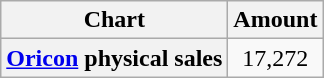<table class="wikitable plainrowheaders">
<tr>
<th>Chart</th>
<th>Amount</th>
</tr>
<tr>
<th scope="row"><a href='#'>Oricon</a> physical sales</th>
<td align="center">17,272</td>
</tr>
</table>
